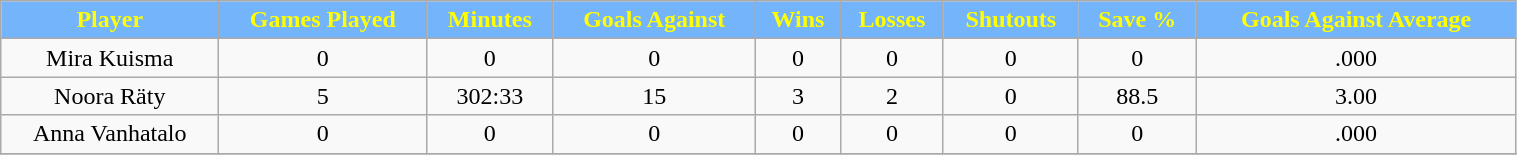<table class="wikitable" width="80%">
<tr align="center"  style="background:#74B4FA;color:yellow;">
<td><strong>Player</strong></td>
<td><strong>Games Played</strong></td>
<td><strong>Minutes</strong></td>
<td><strong>Goals Against</strong></td>
<td><strong>Wins</strong></td>
<td><strong>Losses</strong></td>
<td><strong>Shutouts</strong></td>
<td><strong>Save %</strong></td>
<td><strong>Goals Against Average</strong></td>
</tr>
<tr align="center" bgcolor="">
<td>Mira Kuisma</td>
<td>0</td>
<td>0</td>
<td>0</td>
<td>0</td>
<td>0</td>
<td>0</td>
<td>0</td>
<td>.000</td>
</tr>
<tr align="center" bgcolor="">
<td>Noora Räty</td>
<td>5</td>
<td>302:33</td>
<td>15</td>
<td>3</td>
<td>2</td>
<td>0</td>
<td>88.5</td>
<td>3.00</td>
</tr>
<tr align="center" bgcolor="">
<td>Anna Vanhatalo</td>
<td>0</td>
<td>0</td>
<td>0</td>
<td>0</td>
<td>0</td>
<td>0</td>
<td>0</td>
<td>.000</td>
</tr>
<tr align="center" bgcolor="">
</tr>
</table>
